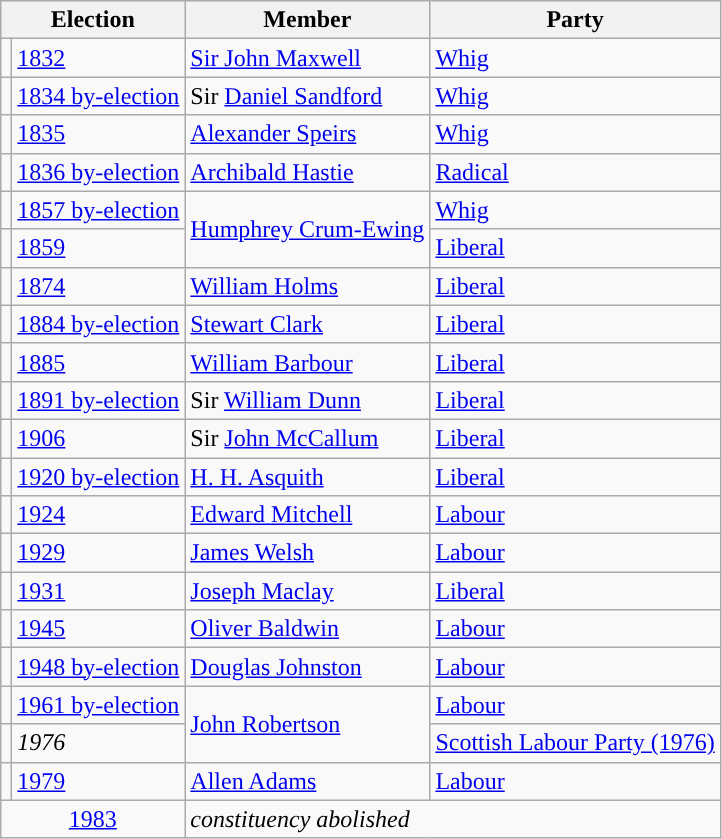<table class="wikitable">
<tr>
<th colspan="2">Election</th>
<th>Member</th>
<th>Party</th>
</tr>
<tr>
<td style="color:inherit;background-color: "></td>
<td><a href='#'>1832</a></td>
<td><a href='#'>Sir John Maxwell</a></td>
<td><a href='#'>Whig</a></td>
</tr>
<tr>
<td style="color:inherit;background-color: "></td>
<td><a href='#'>1834 by-election</a></td>
<td>Sir <a href='#'>Daniel Sandford</a></td>
<td><a href='#'>Whig</a></td>
</tr>
<tr>
<td style="color:inherit;background-color: "></td>
<td><a href='#'>1835</a></td>
<td><a href='#'>Alexander Speirs</a></td>
<td><a href='#'>Whig</a></td>
</tr>
<tr>
<td style="color:inherit;background-color: "></td>
<td><a href='#'>1836 by-election</a></td>
<td><a href='#'>Archibald Hastie</a></td>
<td><a href='#'>Radical</a></td>
</tr>
<tr>
<td style="color:inherit;background-color: "></td>
<td><a href='#'>1857 by-election</a></td>
<td rowspan="2"><a href='#'>Humphrey Crum-Ewing</a></td>
<td><a href='#'>Whig</a></td>
</tr>
<tr>
<td style="color:inherit;background-color: "></td>
<td><a href='#'>1859</a></td>
<td><a href='#'>Liberal</a></td>
</tr>
<tr>
<td style="color:inherit;background-color: "></td>
<td><a href='#'>1874</a></td>
<td><a href='#'>William Holms</a></td>
<td><a href='#'>Liberal</a></td>
</tr>
<tr>
<td style="color:inherit;background-color: "></td>
<td><a href='#'>1884 by-election</a></td>
<td><a href='#'>Stewart Clark</a></td>
<td><a href='#'>Liberal</a></td>
</tr>
<tr>
<td style="color:inherit;background-color: "></td>
<td><a href='#'>1885</a></td>
<td><a href='#'>William Barbour</a></td>
<td><a href='#'>Liberal</a></td>
</tr>
<tr>
<td style="color:inherit;background-color: "></td>
<td><a href='#'>1891 by-election</a></td>
<td>Sir <a href='#'>William Dunn</a></td>
<td><a href='#'>Liberal</a></td>
</tr>
<tr>
<td style="color:inherit;background-color: "></td>
<td><a href='#'>1906</a></td>
<td>Sir <a href='#'>John McCallum</a></td>
<td><a href='#'>Liberal</a></td>
</tr>
<tr>
<td style="color:inherit;background-color: "></td>
<td><a href='#'>1920 by-election</a></td>
<td><a href='#'>H. H. Asquith</a></td>
<td><a href='#'>Liberal</a></td>
</tr>
<tr>
<td style="color:inherit;background-color: "></td>
<td><a href='#'>1924</a></td>
<td><a href='#'>Edward Mitchell</a></td>
<td><a href='#'>Labour</a></td>
</tr>
<tr>
<td style="color:inherit;background-color: "></td>
<td><a href='#'>1929</a></td>
<td><a href='#'>James Welsh</a></td>
<td><a href='#'>Labour</a></td>
</tr>
<tr>
<td style="color:inherit;background-color: "></td>
<td><a href='#'>1931</a></td>
<td><a href='#'>Joseph Maclay</a></td>
<td><a href='#'>Liberal</a></td>
</tr>
<tr>
<td style="color:inherit;background-color: "></td>
<td><a href='#'>1945</a></td>
<td><a href='#'>Oliver Baldwin</a></td>
<td><a href='#'>Labour</a></td>
</tr>
<tr>
<td style="color:inherit;background-color: "></td>
<td><a href='#'>1948 by-election</a></td>
<td><a href='#'>Douglas Johnston</a></td>
<td><a href='#'>Labour</a></td>
</tr>
<tr>
<td style="color:inherit;background-color: "></td>
<td><a href='#'>1961 by-election</a></td>
<td rowspan="2"><a href='#'>John Robertson</a></td>
<td><a href='#'>Labour</a></td>
</tr>
<tr>
<td style="color:inherit;background-color: "></td>
<td><em>1976</em></td>
<td><a href='#'>Scottish Labour Party (1976)</a></td>
</tr>
<tr>
<td style="color:inherit;background-color: "></td>
<td><a href='#'>1979</a></td>
<td><a href='#'>Allen Adams</a></td>
<td><a href='#'>Labour</a></td>
</tr>
<tr>
<td colspan="2" style="text-align:center;"><a href='#'>1983</a></td>
<td colspan="2"><em>constituency abolished</em></td>
</tr>
</table>
